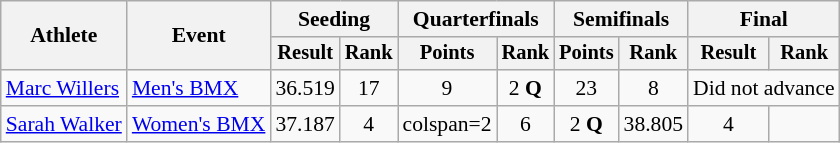<table class=wikitable style="font-size:90%">
<tr>
<th rowspan="2">Athlete</th>
<th rowspan="2">Event</th>
<th colspan="2">Seeding</th>
<th colspan="2">Quarterfinals</th>
<th colspan="2">Semifinals</th>
<th colspan="2">Final</th>
</tr>
<tr style="font-size:95%">
<th>Result</th>
<th>Rank</th>
<th>Points</th>
<th>Rank</th>
<th>Points</th>
<th>Rank</th>
<th>Result</th>
<th>Rank</th>
</tr>
<tr align=center>
<td align=left><a href='#'>Marc Willers</a></td>
<td align=left><a href='#'>Men's BMX</a></td>
<td>36.519</td>
<td>17</td>
<td>9</td>
<td>2 <strong>Q</strong></td>
<td>23</td>
<td>8</td>
<td colspan=2>Did not advance</td>
</tr>
<tr align=center>
<td align=left><a href='#'>Sarah Walker</a></td>
<td align=left><a href='#'>Women's BMX</a></td>
<td>37.187</td>
<td>4</td>
<td>colspan=2 </td>
<td>6</td>
<td>2 <strong>Q</strong></td>
<td>38.805</td>
<td>4</td>
</tr>
</table>
